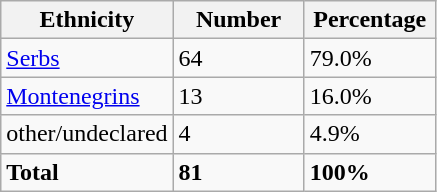<table class="wikitable">
<tr>
<th width="100px">Ethnicity</th>
<th width="80px">Number</th>
<th width="80px">Percentage</th>
</tr>
<tr>
<td><a href='#'>Serbs</a></td>
<td>64</td>
<td>79.0%</td>
</tr>
<tr>
<td><a href='#'>Montenegrins</a></td>
<td>13</td>
<td>16.0%</td>
</tr>
<tr>
<td>other/undeclared</td>
<td>4</td>
<td>4.9%</td>
</tr>
<tr>
<td><strong>Total</strong></td>
<td><strong>81</strong></td>
<td><strong>100%</strong></td>
</tr>
</table>
